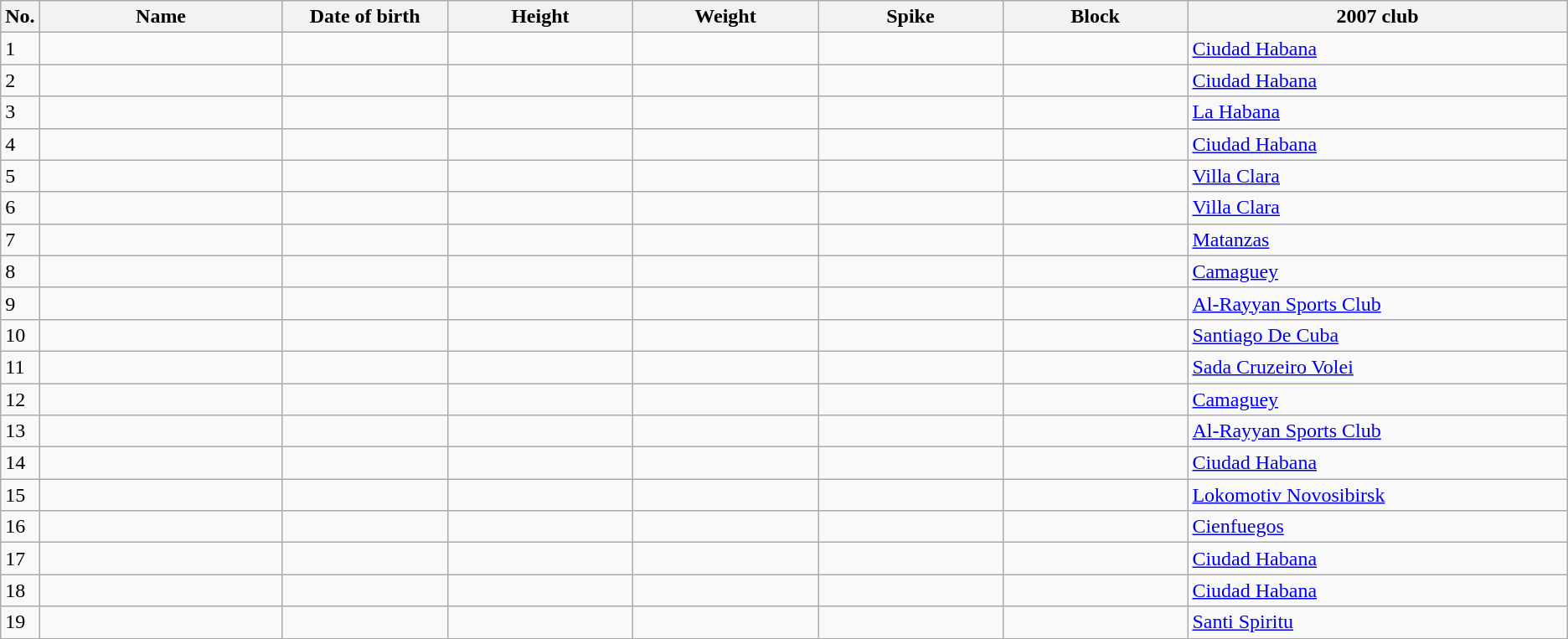<table class="wikitable sortable" style=font-size:100%; text-align:center;>
<tr>
<th>No.</th>
<th style=width:12em>Name</th>
<th style=width:8em>Date of birth</th>
<th style=width:9em>Height</th>
<th style=width:9em>Weight</th>
<th style=width:9em>Spike</th>
<th style=width:9em>Block</th>
<th style=width:19em>2007 club</th>
</tr>
<tr>
<td>1</td>
<td align=left></td>
<td align=right></td>
<td></td>
<td></td>
<td></td>
<td></td>
<td align=left><a href='#'>Ciudad Habana</a></td>
</tr>
<tr>
<td>2</td>
<td align=left></td>
<td align=right></td>
<td></td>
<td></td>
<td></td>
<td></td>
<td align=left><a href='#'>Ciudad Habana</a></td>
</tr>
<tr>
<td>3</td>
<td align=left></td>
<td align=right></td>
<td></td>
<td></td>
<td></td>
<td></td>
<td align=left><a href='#'>La Habana</a></td>
</tr>
<tr>
<td>4</td>
<td align=left></td>
<td align=right></td>
<td></td>
<td></td>
<td></td>
<td></td>
<td align=left><a href='#'>Ciudad Habana</a></td>
</tr>
<tr>
<td>5</td>
<td align=left></td>
<td align=right></td>
<td></td>
<td></td>
<td></td>
<td></td>
<td align=left><a href='#'>Villa Clara</a></td>
</tr>
<tr>
<td>6</td>
<td align=left></td>
<td align=right></td>
<td></td>
<td></td>
<td></td>
<td></td>
<td align=left><a href='#'>Villa Clara</a></td>
</tr>
<tr>
<td>7</td>
<td align=left></td>
<td align=right></td>
<td></td>
<td></td>
<td></td>
<td></td>
<td align=left><a href='#'>Matanzas</a></td>
</tr>
<tr>
<td>8</td>
<td align=left></td>
<td align=right></td>
<td></td>
<td></td>
<td></td>
<td></td>
<td align=left><a href='#'>Camaguey</a></td>
</tr>
<tr>
<td>9</td>
<td align=left></td>
<td align=right></td>
<td></td>
<td></td>
<td></td>
<td></td>
<td align=left><a href='#'>Al-Rayyan Sports Club</a></td>
</tr>
<tr>
<td>10</td>
<td align=left></td>
<td align=right></td>
<td></td>
<td></td>
<td></td>
<td></td>
<td align=left><a href='#'>Santiago De Cuba</a></td>
</tr>
<tr>
<td>11</td>
<td align=left></td>
<td align=right></td>
<td></td>
<td></td>
<td></td>
<td></td>
<td align=left><a href='#'>Sada Cruzeiro Volei</a></td>
</tr>
<tr>
<td>12</td>
<td align=left></td>
<td align=right></td>
<td></td>
<td></td>
<td></td>
<td></td>
<td align=left><a href='#'>Camaguey</a></td>
</tr>
<tr>
<td>13</td>
<td align=left></td>
<td align=right></td>
<td></td>
<td></td>
<td></td>
<td></td>
<td align=left><a href='#'>Al-Rayyan Sports Club</a></td>
</tr>
<tr>
<td>14</td>
<td align=left></td>
<td align=right></td>
<td></td>
<td></td>
<td></td>
<td></td>
<td align=left><a href='#'>Ciudad Habana</a></td>
</tr>
<tr>
<td>15</td>
<td align=left></td>
<td align=right></td>
<td></td>
<td></td>
<td></td>
<td></td>
<td align=left><a href='#'>Lokomotiv Novosibirsk</a></td>
</tr>
<tr>
<td>16</td>
<td align=left></td>
<td align=right></td>
<td></td>
<td></td>
<td></td>
<td></td>
<td align=left><a href='#'>Cienfuegos</a></td>
</tr>
<tr>
<td>17</td>
<td align=left></td>
<td align=right></td>
<td></td>
<td></td>
<td></td>
<td></td>
<td align=left><a href='#'>Ciudad Habana</a></td>
</tr>
<tr>
<td>18</td>
<td align=left></td>
<td align=right></td>
<td></td>
<td></td>
<td></td>
<td></td>
<td align=left><a href='#'>Ciudad Habana</a></td>
</tr>
<tr>
<td>19</td>
<td align=left></td>
<td align=right></td>
<td></td>
<td></td>
<td></td>
<td></td>
<td align=left><a href='#'>Santi Spiritu</a></td>
</tr>
</table>
